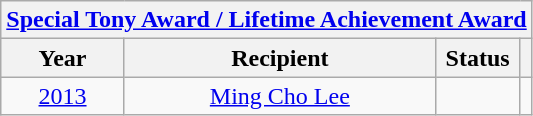<table class="wikitable sortable" style="text-align: center">
<tr>
<th colspan="4" style="text-align:center;"><strong><a href='#'>Special Tony Award / Lifetime Achievement Award</a></strong></th>
</tr>
<tr style="background:#ebft5ff;">
<th style="width:075px;">Year</th>
<th style="width:200px;">Recipient</th>
<th>Status</th>
<th></th>
</tr>
<tr>
<td><a href='#'>2013</a></td>
<td><a href='#'>Ming Cho Lee</a></td>
<td></td>
<td></td>
</tr>
</table>
